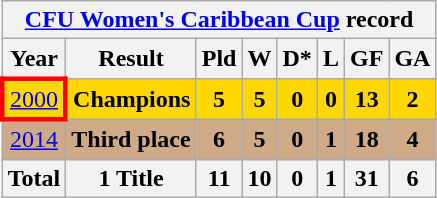<table class="wikitable" style="text-align: center;">
<tr>
<th colspan=8><a href='#'>CFU Women's Caribbean Cup</a> record</th>
</tr>
<tr>
<th>Year</th>
<th>Result</th>
<th>Pld</th>
<th>W</th>
<th>D*</th>
<th>L</th>
<th>GF</th>
<th>GA</th>
</tr>
<tr bgcolor=Gold>
<td style="border:3px solid red"> <a href='#'>2000</a></td>
<td><strong>Champions</strong></td>
<td><strong>5</strong></td>
<td><strong>5</strong></td>
<td><strong>0</strong></td>
<td><strong>0</strong></td>
<td><strong>13</strong></td>
<td><strong>2</strong></td>
</tr>
<tr bgcolor=#cfaa88>
<td> <a href='#'>2014</a></td>
<td><strong>Third place</strong></td>
<td><strong>6</strong></td>
<td><strong>5</strong></td>
<td><strong>0</strong></td>
<td><strong>1</strong></td>
<td><strong>18</strong></td>
<td><strong>4</strong></td>
</tr>
<tr>
<th>Total</th>
<th>1 Title</th>
<th>11</th>
<th>10</th>
<th>0</th>
<th>1</th>
<th>31</th>
<th>6</th>
</tr>
</table>
